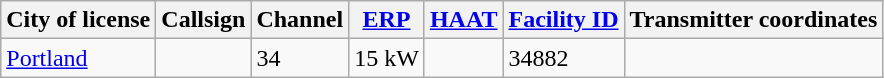<table class="wikitable">
<tr>
<th>City of license</th>
<th>Callsign</th>
<th>Channel</th>
<th><a href='#'>ERP</a></th>
<th><a href='#'>HAAT</a></th>
<th><a href='#'>Facility ID</a></th>
<th>Transmitter coordinates</th>
</tr>
<tr>
<td><a href='#'>Portland</a></td>
<td><strong></strong></td>
<td>34</td>
<td>15 kW</td>
<td></td>
<td>34882</td>
<td></td>
</tr>
</table>
